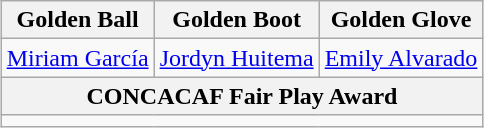<table class="wikitable" style="margin:auto">
<tr>
<th>Golden Ball</th>
<th>Golden Boot</th>
<th>Golden Glove</th>
</tr>
<tr>
<td> <a href='#'>Miriam García</a></td>
<td> <a href='#'>Jordyn Huitema</a></td>
<td> <a href='#'>Emily Alvarado</a></td>
</tr>
<tr>
<th colspan="3">CONCACAF Fair Play Award</th>
</tr>
<tr>
<td colspan="3" style="text-align:center;"></td>
</tr>
</table>
